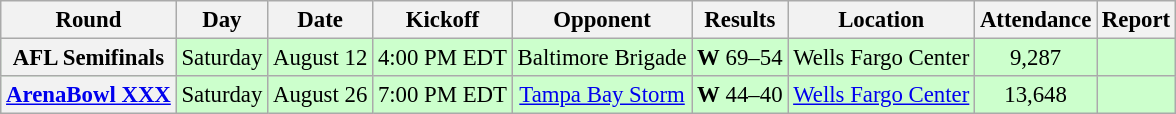<table class="wikitable" style="font-size: 95%;">
<tr>
<th>Round</th>
<th>Day</th>
<th>Date</th>
<th>Kickoff</th>
<th>Opponent</th>
<th>Results</th>
<th>Location</th>
<th>Attendance</th>
<th>Report</th>
</tr>
<tr style=background:#ccffcc>
<th align="center">AFL Semifinals</th>
<td align="center">Saturday</td>
<td align="center">August 12</td>
<td align="center">4:00 PM EDT</td>
<td align="center">Baltimore Brigade</td>
<td align="center"><strong>W</strong> 69–54</td>
<td align="center">Wells Fargo Center</td>
<td align="center">9,287</td>
<td align="center"></td>
</tr>
<tr style=background:#ccffcc>
<th align="center"><a href='#'>ArenaBowl XXX</a></th>
<td align="center">Saturday</td>
<td align="center">August 26</td>
<td align="center">7:00 PM EDT</td>
<td align="center"><a href='#'>Tampa Bay Storm</a></td>
<td align="center"><strong>W</strong> 44–40</td>
<td align="center"><a href='#'>Wells Fargo Center</a></td>
<td align="center">13,648</td>
<td align="center"></td>
</tr>
</table>
